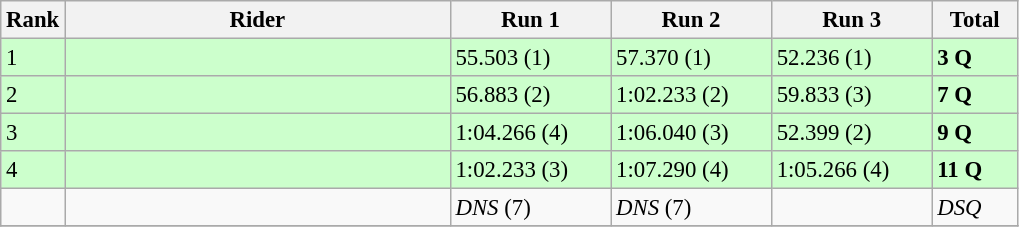<table class="wikitable" style="font-size:95%" style="text-align:center">
<tr>
<th>Rank</th>
<th width=250>Rider</th>
<th width=100>Run 1</th>
<th width=100>Run 2</th>
<th width=100>Run 3</th>
<th width=50>Total</th>
</tr>
<tr bgcolor=ccffcc>
<td>1</td>
<td align=left></td>
<td>55.503 (1)</td>
<td>57.370 (1)</td>
<td>52.236 (1)</td>
<td><strong>3 Q</strong></td>
</tr>
<tr bgcolor=ccffcc>
<td>2</td>
<td align=left></td>
<td>56.883 (2)</td>
<td>1:02.233 (2)</td>
<td>59.833 (3)</td>
<td><strong>7 Q</strong></td>
</tr>
<tr bgcolor=ccffcc>
<td>3</td>
<td align=left></td>
<td>1:04.266 (4)</td>
<td>1:06.040 (3)</td>
<td>52.399 (2)</td>
<td><strong>9 Q</strong></td>
</tr>
<tr bgcolor=ccffcc>
<td>4</td>
<td align=left></td>
<td>1:02.233 (3)</td>
<td>1:07.290 (4)</td>
<td>1:05.266 (4)</td>
<td><strong>11 Q</strong></td>
</tr>
<tr>
<td></td>
<td align=left></td>
<td><em>DNS</em> (7)</td>
<td><em>DNS</em> (7)</td>
<td></td>
<td><em>DSQ</em></td>
</tr>
<tr>
</tr>
</table>
